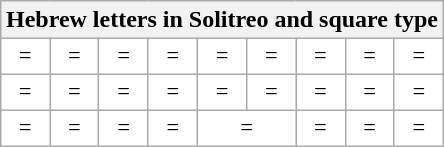<table dir="rtl" class="wikitable" style="margin: auto; text-align: center;" cellpadding="5" cellspacing="0" border="1">
<tr>
<th dir="ltr" colspan="9">Hebrew letters in Solitreo and square type</th>
</tr>
<tr style="font-size:15px;">
<td style="background-color: white !important; color: black !important;"> = </td>
<td style="background-color: white !important; color: black !important;"> = </td>
<td style="background-color: white !important; color: black !important;"> = </td>
<td style="background-color: white !important; color: black !important;"> = </td>
<td style="background-color: white !important; color: black !important;"> = </td>
<td style="background-color: white !important; color: black !important;"> = </td>
<td style="background-color: white !important; color: black !important;"> = </td>
<td style="background-color: white !important; color: black !important;"> = </td>
<td style="background-color: white !important; color: black !important;"> = </td>
</tr>
<tr style="font-size:15px;">
<td style="background-color: white !important; color: black !important;"> = </td>
<td style="background-color: white !important; color: black !important;"> = </td>
<td style="background-color: white !important; color: black !important;"> = </td>
<td style="background-color: white !important; color: black !important;"> = </td>
<td style="background-color: white !important; color: black !important;"> = </td>
<td style="background-color: white !important; color: black !important;"> = </td>
<td style="background-color: white !important; color: black !important;"> = </td>
<td style="background-color: white !important; color: black !important;"> = </td>
<td style="background-color: white !important; color: black !important;"> = </td>
</tr>
<tr style="font-size:15px;">
<td style="background-color: white !important; color: black !important;"> = </td>
<td style="background-color: white !important; color: black !important;"> = </td>
<td style="background-color: white !important; color: black !important;"> = </td>
<td style="background-color: white !important; color: black !important;" colspan="2"> = </td>
<td style="background-color: white !important; color: black !important;"> = </td>
<td style="background-color: white !important; color: black !important;"> = </td>
<td style="background-color: white !important; color: black !important;"> = </td>
<td style="background-color: white !important; color: black !important;"> = </td>
</tr>
</table>
